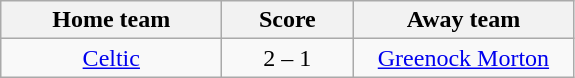<table class="wikitable" style="text-align: center">
<tr>
<th width=140>Home team</th>
<th width=80>Score</th>
<th width=140>Away team</th>
</tr>
<tr>
<td><a href='#'>Celtic</a></td>
<td>2 – 1</td>
<td><a href='#'>Greenock Morton</a></td>
</tr>
</table>
